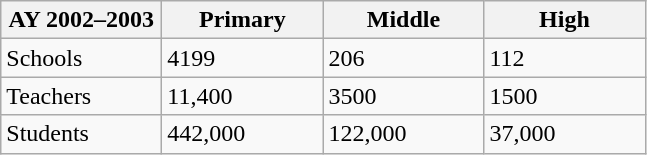<table class="wikitable">
<tr>
<th style="width:100px;">AY 2002–2003</th>
<th style="width:100px;">Primary</th>
<th style="width:100px;">Middle</th>
<th style="width:100px;">High</th>
</tr>
<tr>
<td>Schools</td>
<td>4199</td>
<td>206</td>
<td>112</td>
</tr>
<tr>
<td>Teachers</td>
<td>11,400</td>
<td>3500</td>
<td>1500</td>
</tr>
<tr>
<td>Students</td>
<td>442,000</td>
<td>122,000</td>
<td>37,000</td>
</tr>
</table>
